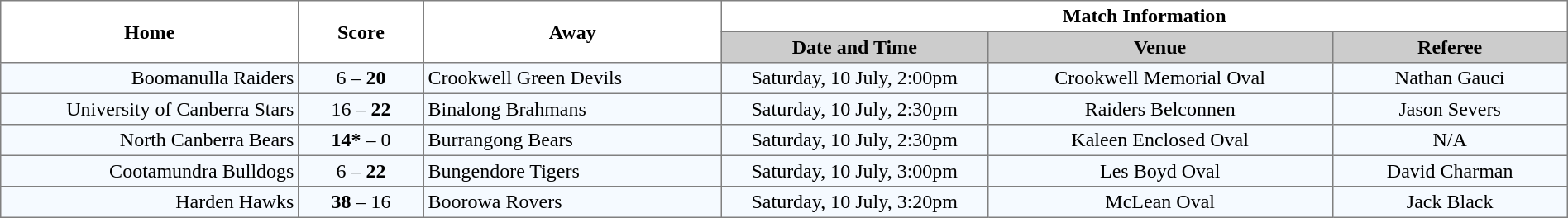<table width="100%" cellspacing="0" cellpadding="3" border="1" style="border-collapse:collapse;  text-align:center;">
<tr>
<th rowspan="2" width="19%">Home</th>
<th rowspan="2" width="8%">Score</th>
<th rowspan="2" width="19%">Away</th>
<th colspan="3">Match Information</th>
</tr>
<tr bgcolor="#CCCCCC">
<th width="17%">Date and Time</th>
<th width="22%">Venue</th>
<th width="50%">Referee</th>
</tr>
<tr style="text-align:center; background:#f5faff;">
<td align="right">Boomanulla Raiders </td>
<td>6 – <strong>20</strong></td>
<td align="left"> Crookwell Green Devils</td>
<td>Saturday, 10 July, 2:00pm</td>
<td>Crookwell Memorial Oval</td>
<td>Nathan Gauci</td>
</tr>
<tr style="text-align:center; background:#f5faff;">
<td align="right">University of Canberra Stars </td>
<td>16 – <strong>22</strong></td>
<td align="left"> Binalong Brahmans</td>
<td>Saturday, 10 July, 2:30pm</td>
<td>Raiders Belconnen</td>
<td>Jason Severs</td>
</tr>
<tr style="text-align:center; background:#f5faff;">
<td align="right">North Canberra Bears </td>
<td><strong>14*</strong> – 0</td>
<td align="left"> Burrangong Bears</td>
<td>Saturday, 10 July, 2:30pm</td>
<td>Kaleen Enclosed Oval</td>
<td>N/A</td>
</tr>
<tr style="text-align:center; background:#f5faff;">
<td align="right">Cootamundra Bulldogs </td>
<td>6 – <strong>22</strong></td>
<td align="left"> Bungendore Tigers</td>
<td>Saturday, 10 July, 3:00pm</td>
<td>Les Boyd Oval</td>
<td>David Charman</td>
</tr>
<tr style="text-align:center; background:#f5faff;">
<td align="right">Harden Hawks </td>
<td><strong>38</strong> – 16</td>
<td align="left"> Boorowa Rovers</td>
<td>Saturday, 10 July, 3:20pm</td>
<td>McLean Oval</td>
<td>Jack Black</td>
</tr>
</table>
